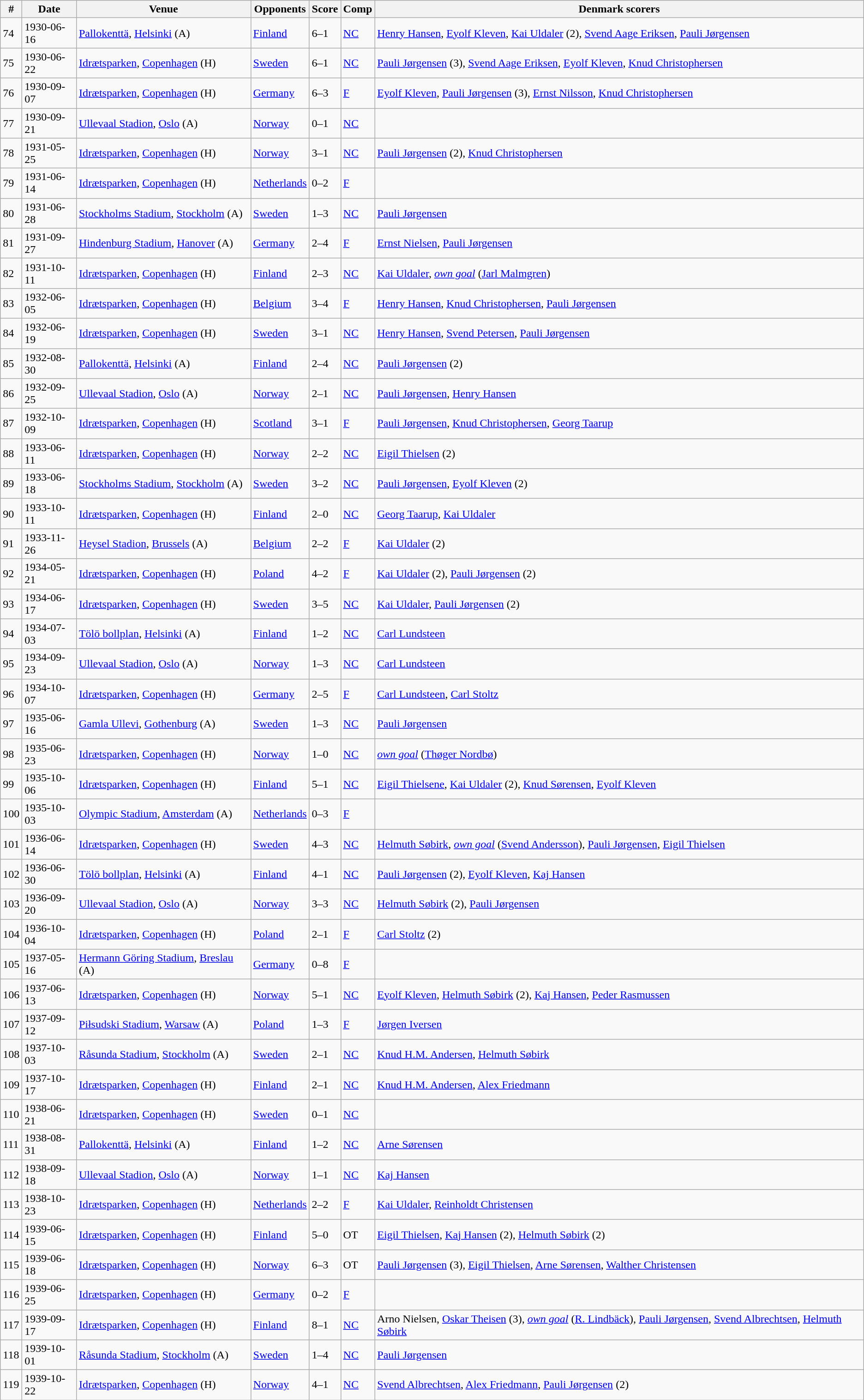<table class="wikitable">
<tr>
<th>#</th>
<th width=71px>Date</th>
<th>Venue</th>
<th>Opponents</th>
<th>Score</th>
<th>Comp</th>
<th>Denmark scorers</th>
</tr>
<tr>
<td>74</td>
<td>1930-06-16</td>
<td><a href='#'>Pallokenttä</a>, <a href='#'>Helsinki</a> (A)</td>
<td><a href='#'>Finland</a></td>
<td>6–1</td>
<td><a href='#'>NC</a></td>
<td><a href='#'>Henry Hansen</a>, <a href='#'>Eyolf Kleven</a>, <a href='#'>Kai Uldaler</a> (2), <a href='#'>Svend Aage Eriksen</a>, <a href='#'>Pauli Jørgensen</a></td>
</tr>
<tr>
<td>75</td>
<td>1930-06-22</td>
<td><a href='#'>Idrætsparken</a>, <a href='#'>Copenhagen</a> (H)</td>
<td><a href='#'>Sweden</a></td>
<td>6–1</td>
<td><a href='#'>NC</a></td>
<td><a href='#'>Pauli Jørgensen</a> (3), <a href='#'>Svend Aage Eriksen</a>, <a href='#'>Eyolf Kleven</a>, <a href='#'>Knud Christophersen</a></td>
</tr>
<tr>
<td>76</td>
<td>1930-09-07</td>
<td><a href='#'>Idrætsparken</a>, <a href='#'>Copenhagen</a> (H)</td>
<td><a href='#'>Germany</a></td>
<td>6–3</td>
<td><a href='#'>F</a></td>
<td><a href='#'>Eyolf Kleven</a>, <a href='#'>Pauli Jørgensen</a> (3), <a href='#'>Ernst Nilsson</a>, <a href='#'>Knud Christophersen</a></td>
</tr>
<tr>
<td>77</td>
<td>1930-09-21</td>
<td><a href='#'>Ullevaal Stadion</a>, <a href='#'>Oslo</a> (A)</td>
<td><a href='#'>Norway</a></td>
<td>0–1</td>
<td><a href='#'>NC</a></td>
<td></td>
</tr>
<tr>
<td>78</td>
<td>1931-05-25</td>
<td><a href='#'>Idrætsparken</a>, <a href='#'>Copenhagen</a> (H)</td>
<td><a href='#'>Norway</a></td>
<td>3–1</td>
<td><a href='#'>NC</a></td>
<td><a href='#'>Pauli Jørgensen</a> (2), <a href='#'>Knud Christophersen</a></td>
</tr>
<tr>
<td>79</td>
<td>1931-06-14</td>
<td><a href='#'>Idrætsparken</a>, <a href='#'>Copenhagen</a> (H)</td>
<td><a href='#'>Netherlands</a></td>
<td>0–2</td>
<td><a href='#'>F</a></td>
<td></td>
</tr>
<tr>
<td>80</td>
<td>1931-06-28</td>
<td><a href='#'>Stockholms Stadium</a>, <a href='#'>Stockholm</a> (A)</td>
<td><a href='#'>Sweden</a></td>
<td>1–3</td>
<td><a href='#'>NC</a></td>
<td><a href='#'>Pauli Jørgensen</a></td>
</tr>
<tr>
<td>81</td>
<td>1931-09-27</td>
<td><a href='#'>Hindenburg Stadium</a>, <a href='#'>Hanover</a> (A)</td>
<td><a href='#'>Germany</a></td>
<td>2–4</td>
<td><a href='#'>F</a></td>
<td><a href='#'>Ernst Nielsen</a>, <a href='#'>Pauli Jørgensen</a></td>
</tr>
<tr>
<td>82</td>
<td>1931-10-11</td>
<td><a href='#'>Idrætsparken</a>, <a href='#'>Copenhagen</a> (H)</td>
<td><a href='#'>Finland</a></td>
<td>2–3</td>
<td><a href='#'>NC</a></td>
<td><a href='#'>Kai Uldaler</a>, <em><a href='#'>own goal</a></em> (<a href='#'>Jarl Malmgren</a>)</td>
</tr>
<tr>
<td>83</td>
<td>1932-06-05</td>
<td><a href='#'>Idrætsparken</a>, <a href='#'>Copenhagen</a> (H)</td>
<td><a href='#'>Belgium</a></td>
<td>3–4</td>
<td><a href='#'>F</a></td>
<td><a href='#'>Henry Hansen</a>, <a href='#'>Knud Christophersen</a>, <a href='#'>Pauli Jørgensen</a></td>
</tr>
<tr>
<td>84</td>
<td>1932-06-19</td>
<td><a href='#'>Idrætsparken</a>, <a href='#'>Copenhagen</a> (H)</td>
<td><a href='#'>Sweden</a></td>
<td>3–1</td>
<td><a href='#'>NC</a></td>
<td><a href='#'>Henry Hansen</a>, <a href='#'>Svend Petersen</a>, <a href='#'>Pauli Jørgensen</a></td>
</tr>
<tr>
<td>85</td>
<td>1932-08-30</td>
<td><a href='#'>Pallokenttä</a>, <a href='#'>Helsinki</a> (A)</td>
<td><a href='#'>Finland</a></td>
<td>2–4</td>
<td><a href='#'>NC</a></td>
<td><a href='#'>Pauli Jørgensen</a> (2)</td>
</tr>
<tr>
<td>86</td>
<td>1932-09-25</td>
<td><a href='#'>Ullevaal Stadion</a>, <a href='#'>Oslo</a> (A)</td>
<td><a href='#'>Norway</a></td>
<td>2–1</td>
<td><a href='#'>NC</a></td>
<td><a href='#'>Pauli Jørgensen</a>, <a href='#'>Henry Hansen</a></td>
</tr>
<tr>
<td>87</td>
<td>1932-10-09</td>
<td><a href='#'>Idrætsparken</a>, <a href='#'>Copenhagen</a> (H)</td>
<td><a href='#'>Scotland</a></td>
<td>3–1</td>
<td><a href='#'>F</a></td>
<td><a href='#'>Pauli Jørgensen</a>, <a href='#'>Knud Christophersen</a>, <a href='#'>Georg Taarup</a></td>
</tr>
<tr>
<td>88</td>
<td>1933-06-11</td>
<td><a href='#'>Idrætsparken</a>, <a href='#'>Copenhagen</a> (H)</td>
<td><a href='#'>Norway</a></td>
<td>2–2</td>
<td><a href='#'>NC</a></td>
<td><a href='#'>Eigil Thielsen</a> (2)</td>
</tr>
<tr>
<td>89</td>
<td>1933-06-18</td>
<td><a href='#'>Stockholms Stadium</a>, <a href='#'>Stockholm</a> (A)</td>
<td><a href='#'>Sweden</a></td>
<td>3–2</td>
<td><a href='#'>NC</a></td>
<td><a href='#'>Pauli Jørgensen</a>, <a href='#'>Eyolf Kleven</a> (2)</td>
</tr>
<tr>
<td>90</td>
<td>1933-10-11</td>
<td><a href='#'>Idrætsparken</a>, <a href='#'>Copenhagen</a> (H)</td>
<td><a href='#'>Finland</a></td>
<td>2–0</td>
<td><a href='#'>NC</a></td>
<td><a href='#'>Georg Taarup</a>, <a href='#'>Kai Uldaler</a></td>
</tr>
<tr>
<td>91</td>
<td>1933-11-26</td>
<td><a href='#'>Heysel Stadion</a>, <a href='#'>Brussels</a> (A)</td>
<td><a href='#'>Belgium</a></td>
<td>2–2</td>
<td><a href='#'>F</a></td>
<td><a href='#'>Kai Uldaler</a> (2)</td>
</tr>
<tr>
<td>92</td>
<td>1934-05-21</td>
<td><a href='#'>Idrætsparken</a>, <a href='#'>Copenhagen</a> (H)</td>
<td><a href='#'>Poland</a></td>
<td>4–2</td>
<td><a href='#'>F</a></td>
<td><a href='#'>Kai Uldaler</a> (2), <a href='#'>Pauli Jørgensen</a> (2)</td>
</tr>
<tr>
<td>93</td>
<td>1934-06-17</td>
<td><a href='#'>Idrætsparken</a>, <a href='#'>Copenhagen</a> (H)</td>
<td><a href='#'>Sweden</a></td>
<td>3–5</td>
<td><a href='#'>NC</a></td>
<td><a href='#'>Kai Uldaler</a>, <a href='#'>Pauli Jørgensen</a> (2)</td>
</tr>
<tr>
<td>94</td>
<td>1934-07-03</td>
<td><a href='#'>Tölö bollplan</a>, <a href='#'>Helsinki</a> (A)</td>
<td><a href='#'>Finland</a></td>
<td>1–2</td>
<td><a href='#'>NC</a></td>
<td><a href='#'>Carl Lundsteen</a></td>
</tr>
<tr>
<td>95</td>
<td>1934-09-23</td>
<td><a href='#'>Ullevaal Stadion</a>, <a href='#'>Oslo</a> (A)</td>
<td><a href='#'>Norway</a></td>
<td>1–3</td>
<td><a href='#'>NC</a></td>
<td><a href='#'>Carl Lundsteen</a></td>
</tr>
<tr>
<td>96</td>
<td>1934-10-07</td>
<td><a href='#'>Idrætsparken</a>, <a href='#'>Copenhagen</a> (H)</td>
<td><a href='#'>Germany</a></td>
<td>2–5</td>
<td><a href='#'>F</a></td>
<td><a href='#'>Carl Lundsteen</a>, <a href='#'>Carl Stoltz</a></td>
</tr>
<tr>
<td>97</td>
<td>1935-06-16</td>
<td><a href='#'>Gamla Ullevi</a>, <a href='#'>Gothenburg</a> (A)</td>
<td><a href='#'>Sweden</a></td>
<td>1–3</td>
<td><a href='#'>NC</a></td>
<td><a href='#'>Pauli Jørgensen</a></td>
</tr>
<tr>
<td>98</td>
<td>1935-06-23</td>
<td><a href='#'>Idrætsparken</a>, <a href='#'>Copenhagen</a> (H)</td>
<td><a href='#'>Norway</a></td>
<td>1–0</td>
<td><a href='#'>NC</a></td>
<td><em><a href='#'>own goal</a></em> (<a href='#'>Thøger Nordbø</a>)</td>
</tr>
<tr>
<td>99</td>
<td>1935-10-06</td>
<td><a href='#'>Idrætsparken</a>, <a href='#'>Copenhagen</a> (H)</td>
<td><a href='#'>Finland</a></td>
<td>5–1</td>
<td><a href='#'>NC</a></td>
<td><a href='#'>Eigil Thielsene</a>, <a href='#'>Kai Uldaler</a> (2), <a href='#'>Knud Sørensen</a>, <a href='#'>Eyolf Kleven</a></td>
</tr>
<tr>
<td>100</td>
<td>1935-10-03</td>
<td><a href='#'>Olympic Stadium</a>, <a href='#'>Amsterdam</a> (A)</td>
<td><a href='#'>Netherlands</a></td>
<td>0–3</td>
<td><a href='#'>F</a></td>
<td></td>
</tr>
<tr>
<td>101</td>
<td>1936-06-14</td>
<td><a href='#'>Idrætsparken</a>, <a href='#'>Copenhagen</a> (H)</td>
<td><a href='#'>Sweden</a></td>
<td>4–3</td>
<td><a href='#'>NC</a></td>
<td><a href='#'>Helmuth Søbirk</a>, <em><a href='#'>own goal</a></em> (<a href='#'>Svend Andersson</a>), <a href='#'>Pauli Jørgensen</a>, <a href='#'>Eigil Thielsen</a></td>
</tr>
<tr>
<td>102</td>
<td>1936-06-30</td>
<td><a href='#'>Tölö bollplan</a>, <a href='#'>Helsinki</a> (A)</td>
<td><a href='#'>Finland</a></td>
<td>4–1</td>
<td><a href='#'>NC</a></td>
<td><a href='#'>Pauli Jørgensen</a> (2), <a href='#'>Eyolf Kleven</a>, <a href='#'>Kaj Hansen</a></td>
</tr>
<tr>
<td>103</td>
<td>1936-09-20</td>
<td><a href='#'>Ullevaal Stadion</a>, <a href='#'>Oslo</a> (A)</td>
<td><a href='#'>Norway</a></td>
<td>3–3</td>
<td><a href='#'>NC</a></td>
<td><a href='#'>Helmuth Søbirk</a> (2), <a href='#'>Pauli Jørgensen</a></td>
</tr>
<tr>
<td>104</td>
<td>1936-10-04</td>
<td><a href='#'>Idrætsparken</a>, <a href='#'>Copenhagen</a> (H)</td>
<td><a href='#'>Poland</a></td>
<td>2–1</td>
<td><a href='#'>F</a></td>
<td><a href='#'>Carl Stoltz</a> (2)</td>
</tr>
<tr>
<td>105</td>
<td>1937-05-16</td>
<td><a href='#'>Hermann Göring Stadium</a>, <a href='#'>Breslau</a> (A)</td>
<td><a href='#'>Germany</a></td>
<td>0–8</td>
<td><a href='#'>F</a></td>
<td></td>
</tr>
<tr>
<td>106</td>
<td>1937-06-13</td>
<td><a href='#'>Idrætsparken</a>, <a href='#'>Copenhagen</a> (H)</td>
<td><a href='#'>Norway</a></td>
<td>5–1</td>
<td><a href='#'>NC</a></td>
<td><a href='#'>Eyolf Kleven</a>, <a href='#'>Helmuth Søbirk</a> (2), <a href='#'>Kaj Hansen</a>, <a href='#'>Peder Rasmussen</a></td>
</tr>
<tr>
<td>107</td>
<td>1937-09-12</td>
<td><a href='#'>Piłsudski Stadium</a>, <a href='#'>Warsaw</a> (A)</td>
<td><a href='#'>Poland</a></td>
<td>1–3</td>
<td><a href='#'>F</a></td>
<td><a href='#'>Jørgen Iversen</a></td>
</tr>
<tr>
<td>108</td>
<td>1937-10-03</td>
<td><a href='#'>Råsunda Stadium</a>, <a href='#'>Stockholm</a> (A)</td>
<td><a href='#'>Sweden</a></td>
<td>2–1</td>
<td><a href='#'>NC</a></td>
<td><a href='#'>Knud H.M. Andersen</a>, <a href='#'>Helmuth Søbirk</a></td>
</tr>
<tr>
<td>109</td>
<td>1937-10-17</td>
<td><a href='#'>Idrætsparken</a>, <a href='#'>Copenhagen</a> (H)</td>
<td><a href='#'>Finland</a></td>
<td>2–1</td>
<td><a href='#'>NC</a></td>
<td><a href='#'>Knud H.M. Andersen</a>, <a href='#'>Alex Friedmann</a></td>
</tr>
<tr>
<td>110</td>
<td>1938-06-21</td>
<td><a href='#'>Idrætsparken</a>, <a href='#'>Copenhagen</a> (H)</td>
<td><a href='#'>Sweden</a></td>
<td>0–1</td>
<td><a href='#'>NC</a></td>
<td></td>
</tr>
<tr>
<td>111</td>
<td>1938-08-31</td>
<td><a href='#'>Pallokenttä</a>, <a href='#'>Helsinki</a> (A)</td>
<td><a href='#'>Finland</a></td>
<td>1–2</td>
<td><a href='#'>NC</a></td>
<td><a href='#'>Arne Sørensen</a></td>
</tr>
<tr>
<td>112</td>
<td>1938-09-18</td>
<td><a href='#'>Ullevaal Stadion</a>, <a href='#'>Oslo</a> (A)</td>
<td><a href='#'>Norway</a></td>
<td>1–1</td>
<td><a href='#'>NC</a></td>
<td><a href='#'>Kaj Hansen</a></td>
</tr>
<tr>
<td>113</td>
<td>1938-10-23</td>
<td><a href='#'>Idrætsparken</a>, <a href='#'>Copenhagen</a> (H)</td>
<td><a href='#'>Netherlands</a></td>
<td>2–2</td>
<td><a href='#'>F</a></td>
<td><a href='#'>Kai Uldaler</a>, <a href='#'>Reinholdt Christensen</a></td>
</tr>
<tr>
<td>114</td>
<td>1939-06-15</td>
<td><a href='#'>Idrætsparken</a>, <a href='#'>Copenhagen</a> (H)</td>
<td><a href='#'>Finland</a></td>
<td>5–0</td>
<td>OT</td>
<td><a href='#'>Eigil Thielsen</a>, <a href='#'>Kaj Hansen</a> (2), <a href='#'>Helmuth Søbirk</a> (2)</td>
</tr>
<tr>
<td>115</td>
<td>1939-06-18</td>
<td><a href='#'>Idrætsparken</a>, <a href='#'>Copenhagen</a> (H)</td>
<td><a href='#'>Norway</a></td>
<td>6–3</td>
<td>OT</td>
<td><a href='#'>Pauli Jørgensen</a> (3), <a href='#'>Eigil Thielsen</a>, <a href='#'>Arne Sørensen</a>, <a href='#'>Walther Christensen</a></td>
</tr>
<tr>
<td>116</td>
<td>1939-06-25</td>
<td><a href='#'>Idrætsparken</a>, <a href='#'>Copenhagen</a> (H)</td>
<td><a href='#'>Germany</a></td>
<td>0–2</td>
<td><a href='#'>F</a></td>
<td></td>
</tr>
<tr>
<td>117</td>
<td>1939-09-17</td>
<td><a href='#'>Idrætsparken</a>, <a href='#'>Copenhagen</a> (H)</td>
<td><a href='#'>Finland</a></td>
<td>8–1</td>
<td><a href='#'>NC</a></td>
<td>Arno Nielsen, <a href='#'>Oskar Theisen</a> (3), <em><a href='#'>own goal</a></em> (<a href='#'>R. Lindbäck</a>), <a href='#'>Pauli Jørgensen</a>, <a href='#'>Svend Albrechtsen</a>, <a href='#'>Helmuth Søbirk</a></td>
</tr>
<tr>
<td>118</td>
<td>1939-10-01</td>
<td><a href='#'>Råsunda Stadium</a>, <a href='#'>Stockholm</a> (A)</td>
<td><a href='#'>Sweden</a></td>
<td>1–4</td>
<td><a href='#'>NC</a></td>
<td><a href='#'>Pauli Jørgensen</a></td>
</tr>
<tr>
<td>119</td>
<td>1939-10-22</td>
<td><a href='#'>Idrætsparken</a>, <a href='#'>Copenhagen</a> (H)</td>
<td><a href='#'>Norway</a></td>
<td>4–1</td>
<td><a href='#'>NC</a></td>
<td><a href='#'>Svend Albrechtsen</a>, <a href='#'>Alex Friedmann</a>, <a href='#'>Pauli Jørgensen</a> (2)</td>
</tr>
</table>
